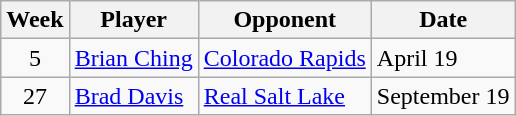<table class="wikitable">
<tr>
<th>Week</th>
<th>Player</th>
<th>Opponent</th>
<th>Date</th>
</tr>
<tr>
<td align=center>5</td>
<td> <a href='#'>Brian Ching</a></td>
<td><a href='#'>Colorado Rapids</a></td>
<td>April 19</td>
</tr>
<tr>
<td align=center>27</td>
<td> <a href='#'>Brad Davis</a></td>
<td><a href='#'>Real Salt Lake</a></td>
<td>September 19</td>
</tr>
</table>
